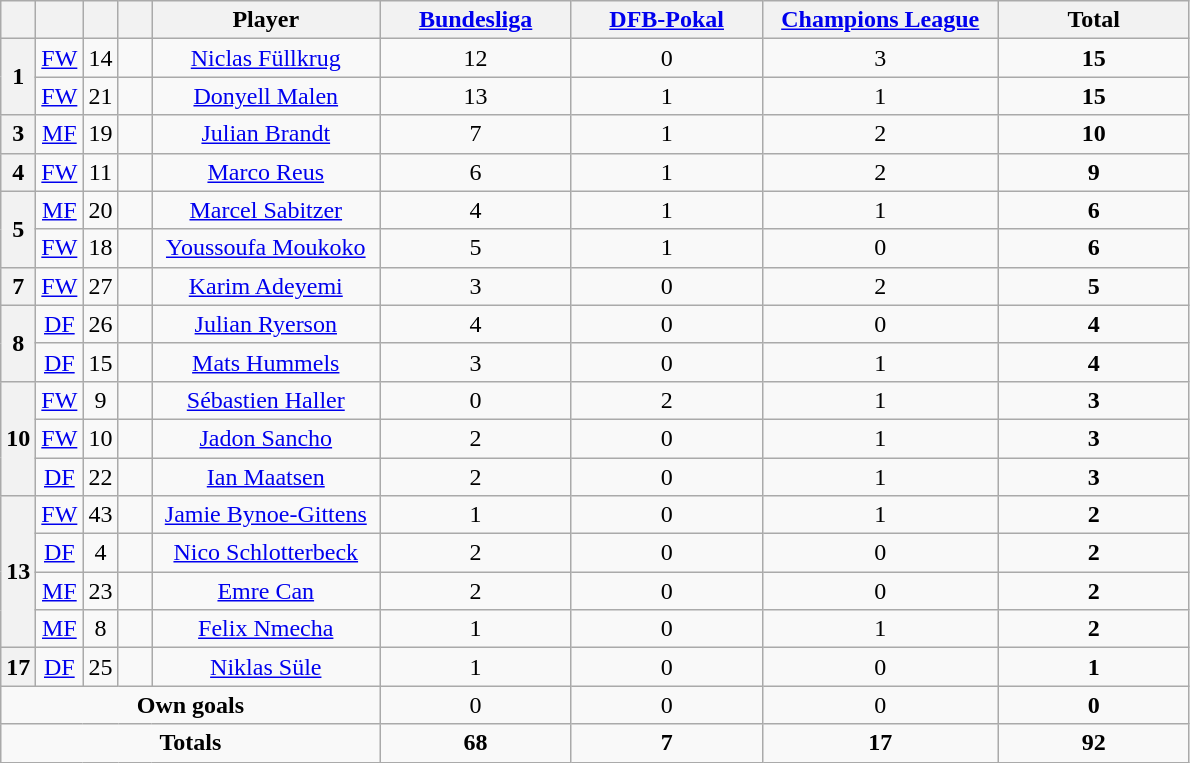<table class="wikitable" style="text-align:center">
<tr>
<th width=15></th>
<th width=15></th>
<th width=15></th>
<th width=15></th>
<th width=145>Player</th>
<th width=120><strong><a href='#'>Bundesliga</a></strong></th>
<th width=120><strong><a href='#'>DFB-Pokal</a></strong></th>
<th width=150><strong><a href='#'>Champions League</a></strong></th>
<th width=120>Total</th>
</tr>
<tr>
<th rowspan=2>1</th>
<td><a href='#'>FW</a></td>
<td>14</td>
<td></td>
<td><a href='#'>Niclas Füllkrug</a></td>
<td>12</td>
<td>0</td>
<td>3</td>
<td><strong>15</strong></td>
</tr>
<tr>
<td><a href='#'>FW</a></td>
<td>21</td>
<td></td>
<td><a href='#'>Donyell Malen</a></td>
<td>13</td>
<td>1</td>
<td>1</td>
<td><strong>15</strong></td>
</tr>
<tr>
<th>3</th>
<td><a href='#'>MF</a></td>
<td>19</td>
<td></td>
<td><a href='#'>Julian Brandt</a></td>
<td>7</td>
<td>1</td>
<td>2</td>
<td><strong>10</strong></td>
</tr>
<tr>
<th>4</th>
<td><a href='#'>FW</a></td>
<td>11</td>
<td></td>
<td><a href='#'>Marco Reus</a></td>
<td>6</td>
<td>1</td>
<td>2</td>
<td><strong>9</strong></td>
</tr>
<tr>
<th rowspan=2>5</th>
<td><a href='#'>MF</a></td>
<td>20</td>
<td></td>
<td><a href='#'>Marcel Sabitzer</a></td>
<td>4</td>
<td>1</td>
<td>1</td>
<td><strong>6</strong></td>
</tr>
<tr>
<td><a href='#'>FW</a></td>
<td>18</td>
<td></td>
<td><a href='#'>Youssoufa Moukoko</a></td>
<td>5</td>
<td>1</td>
<td>0</td>
<td><strong>6</strong></td>
</tr>
<tr>
<th>7</th>
<td><a href='#'>FW</a></td>
<td>27</td>
<td></td>
<td><a href='#'>Karim Adeyemi</a></td>
<td>3</td>
<td>0</td>
<td>2</td>
<td><strong>5</strong></td>
</tr>
<tr>
<th rowspan=2>8</th>
<td><a href='#'>DF</a></td>
<td>26</td>
<td></td>
<td><a href='#'>Julian Ryerson</a></td>
<td>4</td>
<td>0</td>
<td>0</td>
<td><strong>4</strong></td>
</tr>
<tr>
<td><a href='#'>DF</a></td>
<td>15</td>
<td></td>
<td><a href='#'>Mats Hummels</a></td>
<td>3</td>
<td>0</td>
<td>1</td>
<td><strong>4</strong></td>
</tr>
<tr>
<th rowspan=3>10</th>
<td><a href='#'>FW</a></td>
<td>9</td>
<td></td>
<td><a href='#'>Sébastien Haller</a></td>
<td>0</td>
<td>2</td>
<td>1</td>
<td><strong>3</strong></td>
</tr>
<tr>
<td><a href='#'>FW</a></td>
<td>10</td>
<td></td>
<td><a href='#'>Jadon Sancho</a></td>
<td>2</td>
<td>0</td>
<td>1</td>
<td><strong>3</strong></td>
</tr>
<tr>
<td><a href='#'>DF</a></td>
<td>22</td>
<td></td>
<td><a href='#'>Ian Maatsen</a></td>
<td>2</td>
<td>0</td>
<td>1</td>
<td><strong>3</strong></td>
</tr>
<tr>
<th rowspan=4>13</th>
<td><a href='#'>FW</a></td>
<td>43</td>
<td></td>
<td><a href='#'>Jamie Bynoe-Gittens</a></td>
<td>1</td>
<td>0</td>
<td>1</td>
<td><strong>2</strong></td>
</tr>
<tr>
<td><a href='#'>DF</a></td>
<td>4</td>
<td></td>
<td><a href='#'>Nico Schlotterbeck</a></td>
<td>2</td>
<td>0</td>
<td>0</td>
<td><strong>2</strong></td>
</tr>
<tr>
<td><a href='#'>MF</a></td>
<td>23</td>
<td></td>
<td><a href='#'>Emre Can</a></td>
<td>2</td>
<td>0</td>
<td>0</td>
<td><strong>2</strong></td>
</tr>
<tr>
<td><a href='#'>MF</a></td>
<td>8</td>
<td></td>
<td><a href='#'>Felix Nmecha</a></td>
<td>1</td>
<td>0</td>
<td>1</td>
<td><strong>2</strong></td>
</tr>
<tr>
<th>17</th>
<td><a href='#'>DF</a></td>
<td>25</td>
<td></td>
<td><a href='#'>Niklas Süle</a></td>
<td>1</td>
<td>0</td>
<td>0</td>
<td><strong>1</strong></td>
</tr>
<tr>
<td colspan=5><strong>Own goals</strong></td>
<td>0</td>
<td>0</td>
<td>0</td>
<td><strong>0</strong></td>
</tr>
<tr>
<td colspan=5><strong>Totals</strong></td>
<td><strong>68</strong></td>
<td><strong>7</strong></td>
<td><strong>17</strong></td>
<td><strong>92</strong></td>
</tr>
</table>
